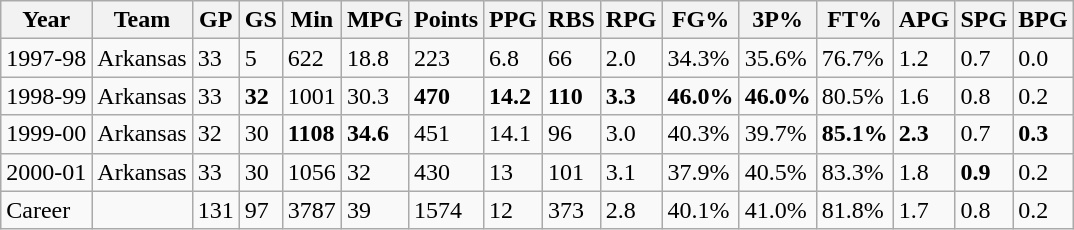<table class="wikitable">
<tr>
<th>Year</th>
<th>Team</th>
<th>GP</th>
<th>GS</th>
<th>Min</th>
<th>MPG</th>
<th>Points</th>
<th>PPG</th>
<th>RBS</th>
<th>RPG</th>
<th>FG%</th>
<th>3P%</th>
<th>FT%</th>
<th>APG</th>
<th>SPG</th>
<th>BPG</th>
</tr>
<tr>
<td>1997-98</td>
<td>Arkansas</td>
<td>33</td>
<td>5</td>
<td>622</td>
<td>18.8</td>
<td>223</td>
<td>6.8</td>
<td>66</td>
<td>2.0</td>
<td>34.3%</td>
<td>35.6%</td>
<td>76.7%</td>
<td>1.2</td>
<td>0.7</td>
<td>0.0</td>
</tr>
<tr>
<td>1998-99</td>
<td>Arkansas</td>
<td>33</td>
<td><strong>32</strong></td>
<td>1001</td>
<td>30.3</td>
<td><strong>470</strong></td>
<td><strong>14.2</strong></td>
<td><strong>110</strong></td>
<td><strong>3.3</strong></td>
<td><strong>46.0%</strong></td>
<td><strong>46.0%</strong></td>
<td>80.5%</td>
<td>1.6</td>
<td>0.8</td>
<td>0.2</td>
</tr>
<tr>
<td>1999-00</td>
<td>Arkansas</td>
<td>32</td>
<td>30</td>
<td><strong>1108</strong></td>
<td><strong>34.6</strong></td>
<td>451</td>
<td>14.1</td>
<td>96</td>
<td>3.0</td>
<td>40.3%</td>
<td>39.7%</td>
<td><strong>85.1%</strong></td>
<td><strong>2.3</strong></td>
<td>0.7</td>
<td><strong>0.3</strong></td>
</tr>
<tr>
<td>2000-01</td>
<td>Arkansas</td>
<td>33</td>
<td>30</td>
<td>1056</td>
<td>32</td>
<td>430</td>
<td>13</td>
<td>101</td>
<td>3.1</td>
<td>37.9%</td>
<td>40.5%</td>
<td>83.3%</td>
<td>1.8</td>
<td><strong>0.9</strong></td>
<td>0.2</td>
</tr>
<tr>
<td>Career</td>
<td></td>
<td>131</td>
<td>97</td>
<td>3787</td>
<td>39</td>
<td>1574</td>
<td>12</td>
<td>373</td>
<td>2.8</td>
<td>40.1%</td>
<td>41.0%</td>
<td>81.8%</td>
<td>1.7</td>
<td>0.8</td>
<td>0.2</td>
</tr>
</table>
